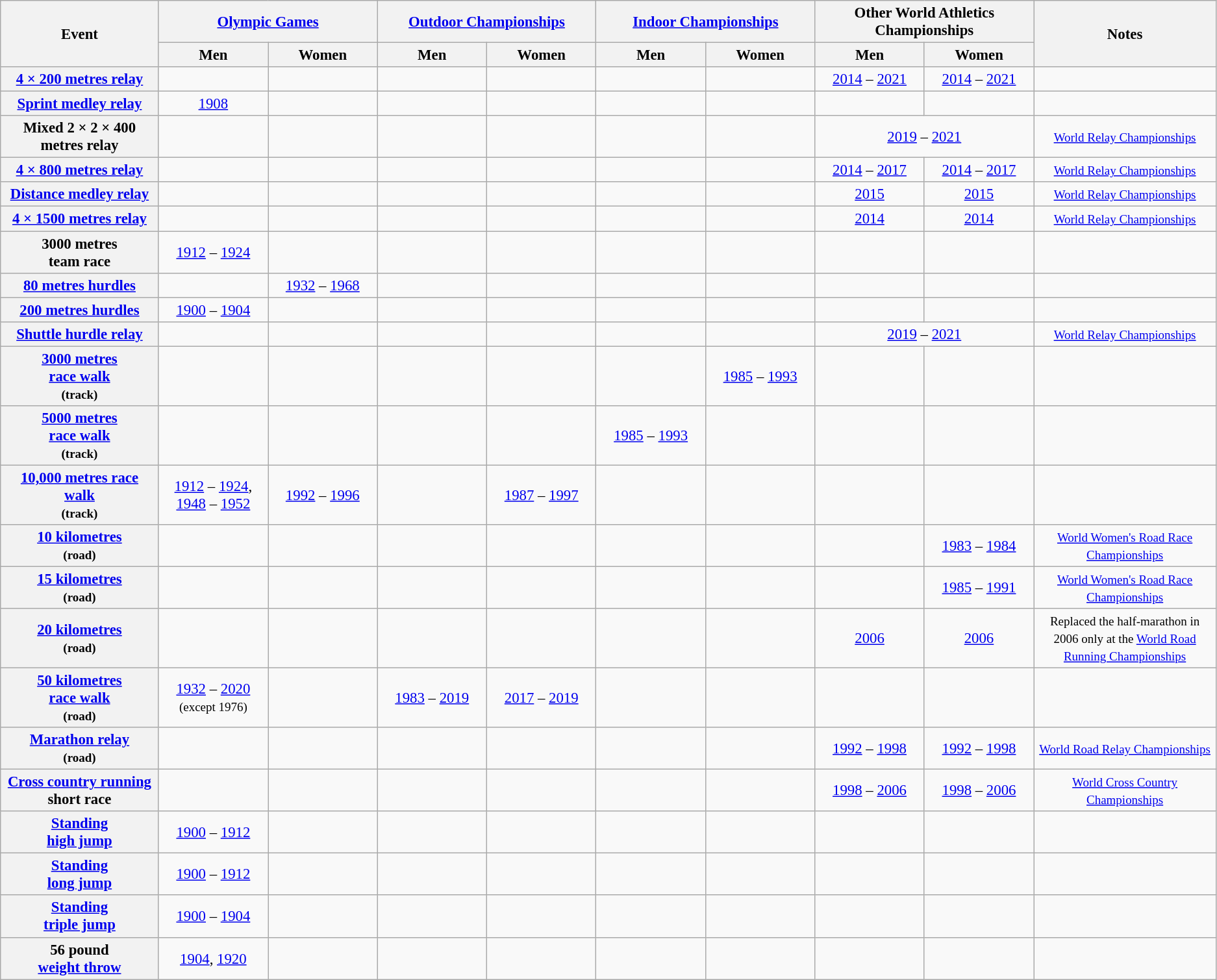<table class="wikitable"  style= "text-align:center; font-size:95%;">
<tr>
<th rowspan=2>Event</th>
<th scope="col" style="width: 15%;" colspan=2><a href='#'>Olympic Games</a></th>
<th colspan=2><a href='#'>Outdoor Championships</a></th>
<th colspan=2><a href='#'>Indoor Championships</a></th>
<th colspan="2">Other World Athletics Championships</th>
<th rowspan=2 scope="col" style="width: 15%;">Notes</th>
</tr>
<tr>
<th scope="col" style="width: 9%;">Men</th>
<th scope="col" style="width: 9%;">Women</th>
<th scope="col" style="width: 9%;">Men</th>
<th scope="col" style="width: 9%;">Women</th>
<th scope="col" style="width: 9%;">Men</th>
<th scope="col" style="width: 9%;">Women</th>
<th scope="col" style="width: 9%;">Men</th>
<th scope="col" style="width: 9%;">Women</th>
</tr>
<tr>
<th><a href='#'>4 × 200 metres relay</a></th>
<td></td>
<td></td>
<td></td>
<td></td>
<td></td>
<td></td>
<td><a href='#'>2014</a> – <a href='#'>2021</a></td>
<td><a href='#'>2014</a> – <a href='#'>2021</a></td>
<td></td>
</tr>
<tr>
<th><a href='#'>Sprint medley relay</a></th>
<td><a href='#'>1908</a></td>
<td></td>
<td></td>
<td></td>
<td></td>
<td></td>
<td></td>
<td></td>
<td></td>
</tr>
<tr>
<th>Mixed 2 × 2 × 400 metres relay</th>
<td></td>
<td></td>
<td></td>
<td></td>
<td></td>
<td></td>
<td colspan="2"><a href='#'>2019</a> – <a href='#'>2021</a></td>
<td><a href='#'><small>World Relay Championships</small></a></td>
</tr>
<tr>
<th><a href='#'>4 × 800 metres relay</a></th>
<td></td>
<td></td>
<td></td>
<td></td>
<td></td>
<td></td>
<td><a href='#'>2014</a> – <a href='#'>2017</a></td>
<td><a href='#'>2014</a> – <a href='#'>2017</a></td>
<td><a href='#'><small>World Relay Championships</small></a></td>
</tr>
<tr>
<th><a href='#'>Distance medley relay</a></th>
<td></td>
<td></td>
<td></td>
<td></td>
<td></td>
<td></td>
<td><a href='#'>2015</a></td>
<td><a href='#'>2015</a></td>
<td><a href='#'><small>World Relay Championships</small></a></td>
</tr>
<tr>
<th><a href='#'>4 × 1500 metres relay</a></th>
<td></td>
<td></td>
<td></td>
<td></td>
<td></td>
<td></td>
<td><a href='#'>2014</a></td>
<td><a href='#'>2014</a></td>
<td><a href='#'><small>World Relay Championships</small></a></td>
</tr>
<tr>
<th>3000 metres <br>team race</th>
<td><a href='#'>1912</a> – <a href='#'>1924</a></td>
<td></td>
<td></td>
<td></td>
<td></td>
<td></td>
<td></td>
<td></td>
<td></td>
</tr>
<tr>
<th><a href='#'>80 metres hurdles</a></th>
<td></td>
<td><a href='#'>1932</a> – <a href='#'>1968</a></td>
<td></td>
<td></td>
<td></td>
<td></td>
<td></td>
<td></td>
<td></td>
</tr>
<tr>
<th><a href='#'>200 metres hurdles</a></th>
<td><a href='#'>1900</a> – <a href='#'>1904</a></td>
<td></td>
<td></td>
<td></td>
<td></td>
<td></td>
<td></td>
<td></td>
<td></td>
</tr>
<tr>
<th><a href='#'>Shuttle hurdle relay</a></th>
<td></td>
<td></td>
<td></td>
<td></td>
<td></td>
<td></td>
<td colspan="2"><a href='#'>2019</a> – <a href='#'>2021</a></td>
<td><a href='#'><small>World Relay Championships</small></a></td>
</tr>
<tr>
<th><a href='#'>3000 metres <br>race walk</a><br><small>(track)</small></th>
<td></td>
<td></td>
<td></td>
<td></td>
<td></td>
<td><a href='#'>1985</a> – <a href='#'>1993</a></td>
<td></td>
<td></td>
<td></td>
</tr>
<tr>
<th><a href='#'>5000 metres <br>race walk</a> <br><small>(track)</small></th>
<td></td>
<td></td>
<td></td>
<td></td>
<td><a href='#'>1985</a> – <a href='#'>1993</a></td>
<td></td>
<td></td>
<td></td>
<td></td>
</tr>
<tr>
<th><a href='#'>10,000 metres race walk</a> <br><small>(track)</small></th>
<td><a href='#'>1912</a> – <a href='#'>1924</a>,<br><a href='#'>1948</a> – <a href='#'>1952</a></td>
<td><a href='#'>1992</a> – <a href='#'>1996</a></td>
<td></td>
<td><a href='#'>1987</a> – <a href='#'>1997</a></td>
<td></td>
<td></td>
<td></td>
<td></td>
<td></td>
</tr>
<tr>
<th><a href='#'>10 kilometres</a> <br><small>(road)</small></th>
<td></td>
<td></td>
<td></td>
<td></td>
<td></td>
<td></td>
<td></td>
<td><a href='#'>1983</a> – <a href='#'>1984</a></td>
<td><a href='#'><small>World Women's Road Race Championships</small></a></td>
</tr>
<tr>
<th><a href='#'>15 kilometres</a> <br><small>(road)</small></th>
<td></td>
<td></td>
<td></td>
<td></td>
<td></td>
<td></td>
<td></td>
<td><a href='#'>1985</a> – <a href='#'>1991</a></td>
<td><a href='#'><small>World Women's Road Race Championships</small></a></td>
</tr>
<tr>
<th><a href='#'>20 kilometres</a> <br><small>(road)</small></th>
<td></td>
<td></td>
<td></td>
<td></td>
<td></td>
<td></td>
<td><a href='#'>2006</a></td>
<td><a href='#'>2006</a></td>
<td><small>Replaced the half-marathon in 2006 only at the <a href='#'>World Road Running Championships</a></small></td>
</tr>
<tr>
<th><a href='#'>50 kilometres <br>race walk</a> <br><small>(road)</small></th>
<td><a href='#'>1932</a> – <a href='#'>2020</a> <br><small>(except 1976)</small></td>
<td></td>
<td><a href='#'>1983</a> – <a href='#'>2019</a></td>
<td><a href='#'>2017</a> – <a href='#'>2019</a></td>
<td></td>
<td></td>
<td></td>
<td></td>
<td></td>
</tr>
<tr>
<th><a href='#'>Marathon relay</a> <br><small>(road)</small></th>
<td></td>
<td></td>
<td></td>
<td></td>
<td></td>
<td></td>
<td><a href='#'>1992</a> – <a href='#'>1998</a></td>
<td><a href='#'>1992</a> – <a href='#'>1998</a></td>
<td><a href='#'><small>World Road Relay Championships</small></a></td>
</tr>
<tr>
<th><a href='#'>Cross country running</a> short race</th>
<td></td>
<td></td>
<td></td>
<td></td>
<td></td>
<td></td>
<td><a href='#'>1998</a> – <a href='#'>2006</a></td>
<td><a href='#'>1998</a> – <a href='#'>2006</a></td>
<td><a href='#'><small>World Cross Country Championships</small></a></td>
</tr>
<tr>
<th><a href='#'>Standing <br>high jump</a></th>
<td><a href='#'>1900</a> – <a href='#'>1912</a></td>
<td></td>
<td></td>
<td></td>
<td></td>
<td></td>
<td></td>
<td></td>
<td></td>
</tr>
<tr>
<th><a href='#'>Standing <br>long jump</a></th>
<td><a href='#'>1900</a> – <a href='#'>1912</a></td>
<td></td>
<td></td>
<td></td>
<td></td>
<td></td>
<td></td>
<td></td>
<td></td>
</tr>
<tr>
<th><a href='#'>Standing <br>triple jump</a></th>
<td><a href='#'>1900</a> – <a href='#'>1904</a></td>
<td></td>
<td></td>
<td></td>
<td></td>
<td></td>
<td></td>
<td></td>
<td></td>
</tr>
<tr>
<th>56 pound <br><a href='#'>weight throw</a></th>
<td><a href='#'>1904</a>, <a href='#'>1920</a></td>
<td></td>
<td></td>
<td></td>
<td></td>
<td></td>
<td></td>
<td></td>
<td></td>
</tr>
</table>
